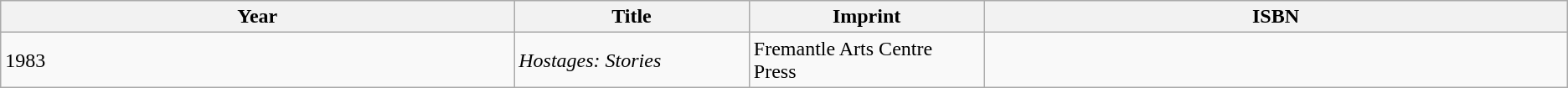<table class="wikitable">
<tr ">
<th>Year</th>
<th width=15%>Title</th>
<th width=15%>Imprint</th>
<th>ISBN</th>
</tr>
<tr>
<td>1983</td>
<td><em>Hostages: Stories</em></td>
<td>Fremantle Arts Centre Press</td>
<td></td>
</tr>
</table>
